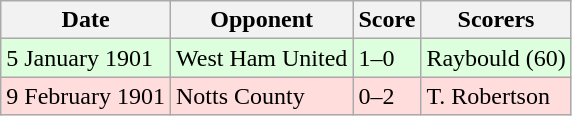<table class="wikitable">
<tr>
<th>Date</th>
<th>Opponent</th>
<th>Score</th>
<th>Scorers</th>
</tr>
<tr bgcolor="#ddffdd">
<td>5 January 1901</td>
<td>West Ham United</td>
<td>1–0</td>
<td>Raybould (60)</td>
</tr>
<tr bgcolor="#ffdddd">
<td>9 February 1901</td>
<td>Notts County</td>
<td>0–2</td>
<td>T. Robertson </td>
</tr>
</table>
